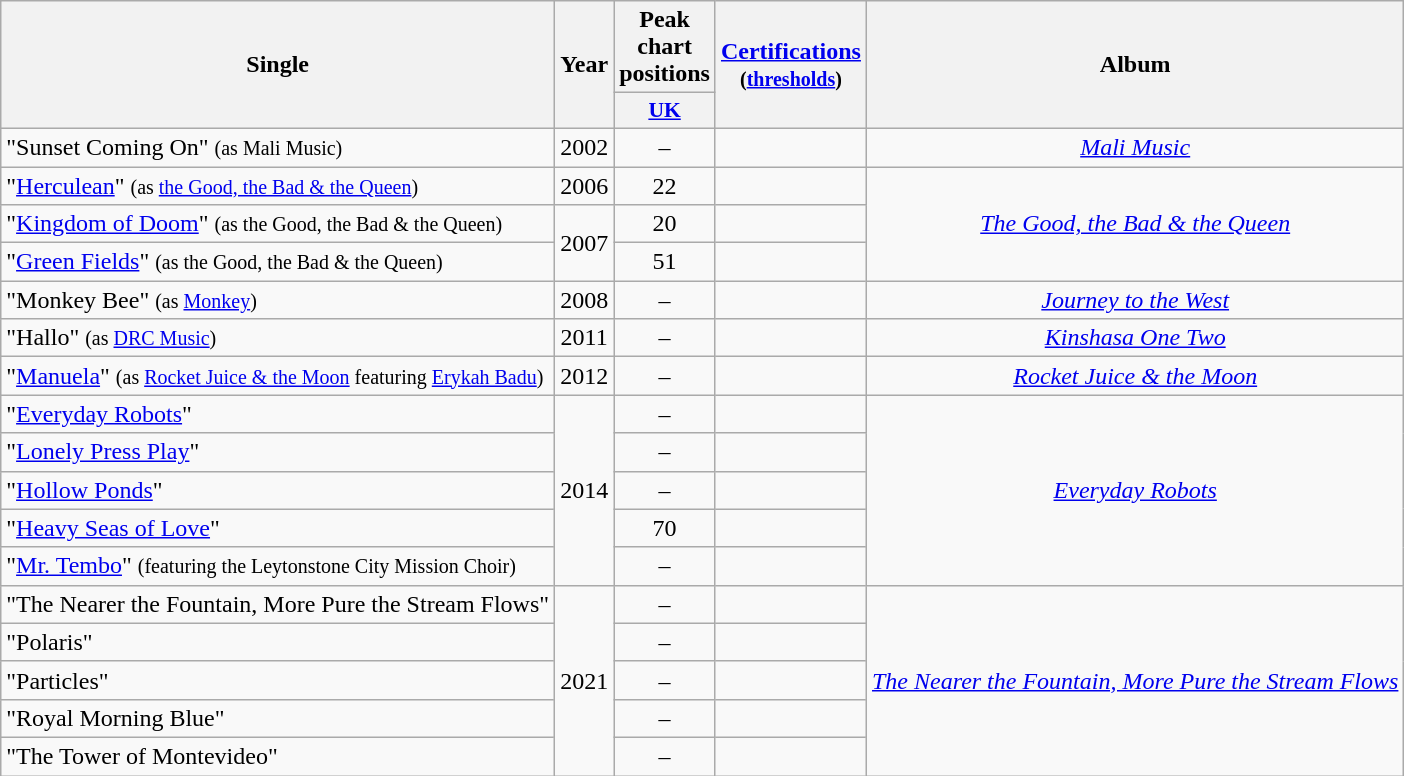<table class="wikitable plainrowheaders" style="text-align:center;" border="1">
<tr>
<th scope="col" rowspan="2">Single</th>
<th scope="col" rowspan="2">Year</th>
<th scope="col" colspan="1">Peak chart positions</th>
<th scope="col" rowspan="2"><a href='#'>Certifications</a><br><small>(<a href='#'>thresholds</a>)</small></th>
<th scope="col" rowspan="2">Album</th>
</tr>
<tr>
<th scope="col" style="width:3em;font-size:90%;"><a href='#'>UK</a> <br></th>
</tr>
<tr>
<td align="left">"Sunset Coming On" <small>(as Mali Music)</small></td>
<td>2002</td>
<td>–</td>
<td></td>
<td><em><a href='#'>Mali Music</a></em></td>
</tr>
<tr>
<td align="left">"<a href='#'>Herculean</a>" <small>(as <a href='#'>the Good, the Bad & the Queen</a>)</small></td>
<td>2006</td>
<td>22</td>
<td></td>
<td rowspan="3"><em><a href='#'>The Good, the Bad & the Queen</a></em></td>
</tr>
<tr>
<td align="left">"<a href='#'>Kingdom of Doom</a>" <small>(as the Good, the Bad & the Queen)</small></td>
<td rowspan="2">2007</td>
<td>20</td>
<td></td>
</tr>
<tr>
<td align="left">"<a href='#'>Green Fields</a>" <small>(as the Good, the Bad & the Queen)</small></td>
<td>51</td>
<td></td>
</tr>
<tr>
<td align="left">"Monkey Bee" <small>(as <a href='#'>Monkey</a>)</small></td>
<td>2008</td>
<td>–</td>
<td></td>
<td><em><a href='#'>Journey to the West</a></em></td>
</tr>
<tr>
<td align="left">"Hallo" <small>(as <a href='#'>DRC Music</a>)</small></td>
<td>2011</td>
<td>–</td>
<td></td>
<td><em><a href='#'>Kinshasa One Two</a></em></td>
</tr>
<tr>
<td align="left">"<a href='#'>Manuela</a>" <small>(as <a href='#'>Rocket Juice & the Moon</a> featuring <a href='#'>Erykah Badu</a>)</small></td>
<td>2012</td>
<td>–</td>
<td></td>
<td><em><a href='#'>Rocket Juice & the Moon</a></em></td>
</tr>
<tr>
<td align="left">"<a href='#'>Everyday Robots</a>"</td>
<td rowspan="5">2014</td>
<td>–</td>
<td></td>
<td rowspan="5"><em><a href='#'>Everyday Robots</a></em></td>
</tr>
<tr>
<td align="left">"<a href='#'>Lonely Press Play</a>"</td>
<td>–</td>
<td></td>
</tr>
<tr>
<td align="left">"<a href='#'>Hollow Ponds</a>"</td>
<td>–</td>
<td></td>
</tr>
<tr>
<td align="left">"<a href='#'>Heavy Seas of Love</a>"</td>
<td>70</td>
<td></td>
</tr>
<tr>
<td align="left">"<a href='#'>Mr. Tembo</a>" <small>(featuring the Leytonstone City Mission Choir)</small></td>
<td>–</td>
<td></td>
</tr>
<tr>
<td align="left">"The Nearer the Fountain, More Pure the Stream Flows"</td>
<td rowspan="5">2021</td>
<td>–</td>
<td></td>
<td rowspan="5"><em><a href='#'>The Nearer the Fountain, More Pure the Stream Flows</a></em></td>
</tr>
<tr>
<td align="left">"Polaris"</td>
<td>–</td>
<td></td>
</tr>
<tr>
<td align="left">"Particles"</td>
<td>–</td>
<td></td>
</tr>
<tr>
<td align="left">"Royal Morning Blue"</td>
<td>–</td>
<td></td>
</tr>
<tr>
<td align="left">"The Tower of Montevideo"</td>
<td>–</td>
<td></td>
</tr>
</table>
